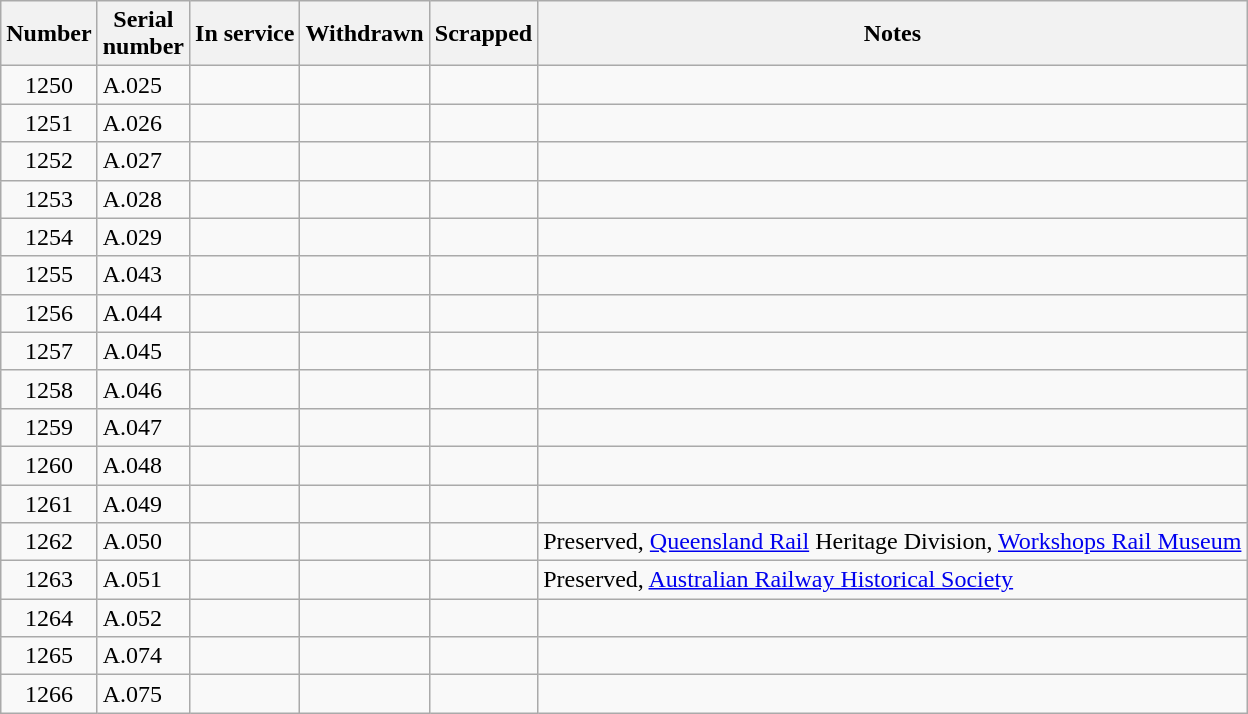<table class="wikitable sortable">
<tr>
<th>Number</th>
<th>Serial<br>number</th>
<th>In service</th>
<th>Withdrawn</th>
<th>Scrapped</th>
<th>Notes</th>
</tr>
<tr>
<td align="center">1250</td>
<td>A.025</td>
<td align="right"></td>
<td align="right"></td>
<td align="right"></td>
<td></td>
</tr>
<tr>
<td align="center">1251</td>
<td>A.026</td>
<td align="right"></td>
<td align="right"></td>
<td align="right"></td>
<td></td>
</tr>
<tr>
<td align="center">1252</td>
<td>A.027</td>
<td align="right"></td>
<td align="right"></td>
<td align="right"></td>
<td></td>
</tr>
<tr>
<td align="center">1253</td>
<td>A.028</td>
<td align="right"></td>
<td align="right"></td>
<td align="right"></td>
<td></td>
</tr>
<tr>
<td align="center">1254</td>
<td>A.029</td>
<td align="right"></td>
<td align="right"></td>
<td align="right"></td>
<td></td>
</tr>
<tr>
<td align="center">1255</td>
<td>A.043</td>
<td align="right"></td>
<td align="right"></td>
<td align="right"></td>
<td></td>
</tr>
<tr>
<td align="center">1256</td>
<td>A.044</td>
<td align="right"></td>
<td align="right"></td>
<td align="right"></td>
<td></td>
</tr>
<tr>
<td align="center">1257</td>
<td>A.045</td>
<td align="right"></td>
<td align="right"></td>
<td align="right"></td>
<td></td>
</tr>
<tr>
<td align="center">1258</td>
<td>A.046</td>
<td align="right"></td>
<td align="right"></td>
<td align="right"></td>
<td></td>
</tr>
<tr>
<td align="center">1259</td>
<td>A.047</td>
<td align="right"></td>
<td align="right"></td>
<td align="right"></td>
<td></td>
</tr>
<tr>
<td align="center">1260</td>
<td>A.048</td>
<td align="right"></td>
<td align="right"></td>
<td align="right"></td>
<td></td>
</tr>
<tr>
<td align="center">1261</td>
<td>A.049</td>
<td align="right"></td>
<td align="right"></td>
<td align="right"></td>
<td></td>
</tr>
<tr>
<td align="center">1262</td>
<td>A.050</td>
<td align="right"></td>
<td align="right"></td>
<td></td>
<td>Preserved, <a href='#'>Queensland Rail</a> Heritage Division, <a href='#'>Workshops Rail Museum</a></td>
</tr>
<tr>
<td align="center">1263</td>
<td>A.051</td>
<td align="right"></td>
<td align="right"></td>
<td></td>
<td>Preserved, <a href='#'>Australian Railway Historical Society</a></td>
</tr>
<tr>
<td align="center">1264</td>
<td>A.052</td>
<td align="right"></td>
<td align="right"></td>
<td align="right"></td>
<td></td>
</tr>
<tr>
<td align="center">1265</td>
<td>A.074</td>
<td align="right"></td>
<td align="right"></td>
<td align="right"></td>
<td></td>
</tr>
<tr>
<td align="center">1266</td>
<td>A.075</td>
<td align="right"></td>
<td align="right"></td>
<td align="right"></td>
<td></td>
</tr>
</table>
